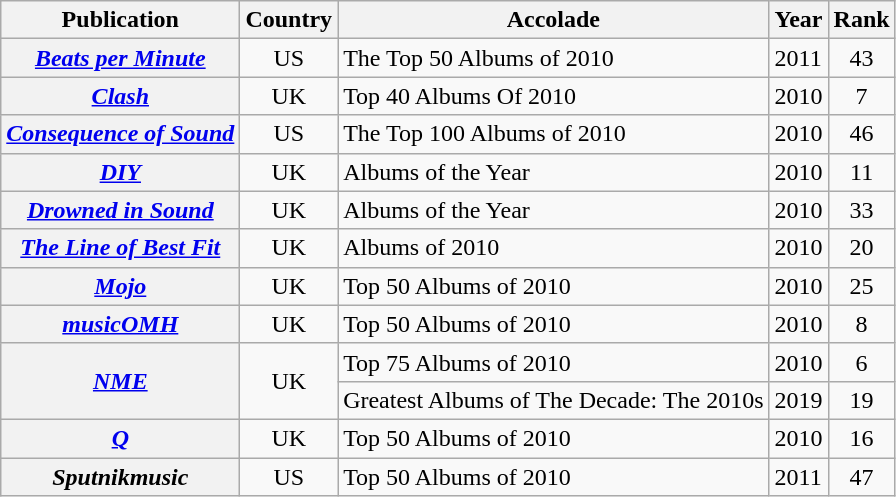<table class="wikitable sortable plainrowheaders">
<tr>
<th>Publication</th>
<th>Country</th>
<th>Accolade</th>
<th>Year</th>
<th>Rank</th>
</tr>
<tr>
<th scope="row"><em><a href='#'>Beats per Minute</a></em></th>
<td style="text-align:center;">US</td>
<td>The Top 50 Albums of 2010</td>
<td>2011</td>
<td style="text-align:center;">43</td>
</tr>
<tr>
<th scope="row"><em><a href='#'>Clash</a></em></th>
<td style="text-align:center;">UK</td>
<td>Top 40 Albums Of 2010</td>
<td>2010</td>
<td style="text-align:center;">7</td>
</tr>
<tr>
<th scope="row"><em><a href='#'>Consequence of Sound</a></em></th>
<td style="text-align:center;">US</td>
<td>The Top 100 Albums of 2010</td>
<td>2010</td>
<td style="text-align:center;">46</td>
</tr>
<tr>
<th scope="row"><em><a href='#'>DIY</a></em></th>
<td style="text-align:center;">UK</td>
<td>Albums of the Year</td>
<td>2010</td>
<td style="text-align:center;">11</td>
</tr>
<tr>
<th scope="row"><em><a href='#'>Drowned in Sound</a></em></th>
<td style="text-align:center;">UK</td>
<td>Albums of the Year</td>
<td>2010</td>
<td style="text-align:center;">33</td>
</tr>
<tr>
<th scope="row"><em><a href='#'>The Line of Best Fit</a></em></th>
<td style="text-align:center;">UK</td>
<td>Albums of 2010</td>
<td>2010</td>
<td style="text-align:center;">20</td>
</tr>
<tr>
<th scope="row"><em><a href='#'>Mojo</a></em></th>
<td style="text-align:center;">UK</td>
<td>Top 50 Albums of 2010</td>
<td>2010</td>
<td style="text-align:center;">25</td>
</tr>
<tr>
<th scope="row"><em><a href='#'>musicOMH</a></em></th>
<td style="text-align:center;">UK</td>
<td>Top 50 Albums of 2010</td>
<td>2010</td>
<td style="text-align:center;">8</td>
</tr>
<tr>
<th scope="row" rowspan=2><em><a href='#'>NME</a></em></th>
<td style="text-align:center;" rowspan=2>UK</td>
<td>Top 75 Albums of 2010</td>
<td>2010</td>
<td style="text-align:center;">6</td>
</tr>
<tr>
<td>Greatest Albums of The Decade: The 2010s</td>
<td>2019</td>
<td style="text-align:center;">19</td>
</tr>
<tr>
<th scope="row"><em><a href='#'>Q</a></em></th>
<td style="text-align:center;">UK</td>
<td>Top 50 Albums of 2010</td>
<td>2010</td>
<td style="text-align:center;">16</td>
</tr>
<tr>
<th scope="row"><em>Sputnikmusic</em></th>
<td style="text-align:center;">US</td>
<td>Top 50 Albums of 2010</td>
<td>2011</td>
<td style="text-align:center;">47</td>
</tr>
</table>
